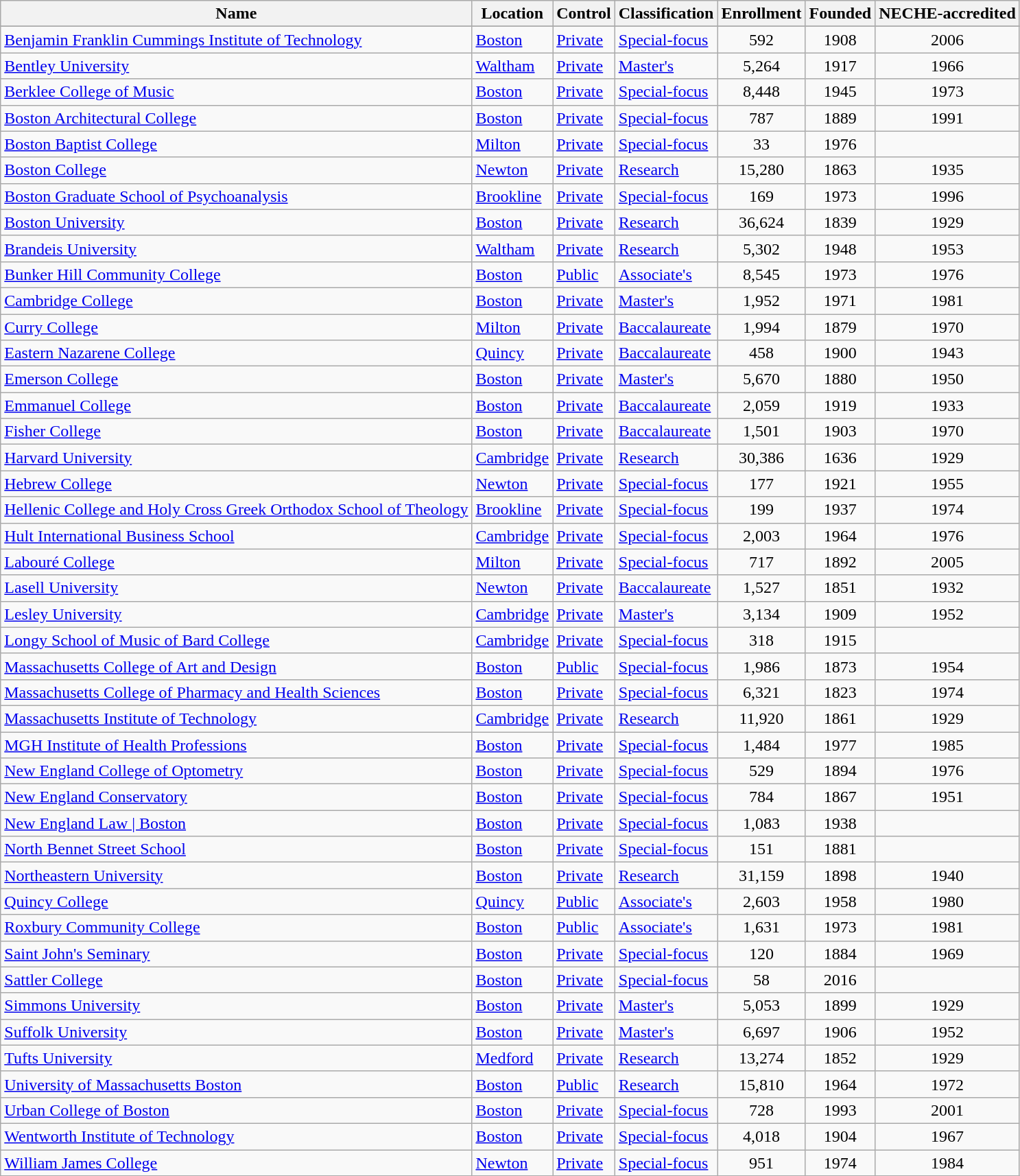<table class="wikitable sortable" style="text-align:left;">
<tr>
<th>Name</th>
<th>Location</th>
<th>Control</th>
<th>Classification</th>
<th>Enrollment</th>
<th>Founded</th>
<th>NECHE-accredited</th>
</tr>
<tr>
</tr>
<tr>
<td><a href='#'>Benjamin Franklin Cummings Institute of Technology</a></td>
<td><a href='#'>Boston</a></td>
<td><a href='#'>Private</a></td>
<td><a href='#'>Special-focus</a></td>
<td align="center">592</td>
<td align="center">1908</td>
<td align="center">2006</td>
</tr>
<tr>
<td><a href='#'>Bentley University</a></td>
<td><a href='#'>Waltham</a></td>
<td><a href='#'>Private</a></td>
<td><a href='#'>Master's</a></td>
<td align="center">5,264</td>
<td align="center">1917</td>
<td align="center">1966</td>
</tr>
<tr>
<td><a href='#'>Berklee College of Music</a></td>
<td><a href='#'>Boston</a></td>
<td><a href='#'>Private</a></td>
<td><a href='#'>Special-focus</a></td>
<td align="center">8,448</td>
<td align="center">1945</td>
<td align="center">1973</td>
</tr>
<tr>
<td><a href='#'>Boston Architectural College</a></td>
<td><a href='#'>Boston</a></td>
<td><a href='#'>Private</a></td>
<td><a href='#'>Special-focus</a></td>
<td align="center">787</td>
<td align="center">1889</td>
<td align="center">1991</td>
</tr>
<tr>
<td><a href='#'>Boston Baptist College</a></td>
<td><a href='#'>Milton</a></td>
<td><a href='#'>Private</a></td>
<td><a href='#'>Special-focus</a></td>
<td align="center">33</td>
<td align="center">1976</td>
<td align="center"></td>
</tr>
<tr>
<td><a href='#'>Boston College</a></td>
<td><a href='#'>Newton</a></td>
<td><a href='#'>Private</a></td>
<td><a href='#'>Research</a></td>
<td align="center">15,280</td>
<td align="center">1863</td>
<td align="center">1935</td>
</tr>
<tr>
<td><a href='#'>Boston Graduate School of Psychoanalysis</a></td>
<td><a href='#'>Brookline</a></td>
<td><a href='#'>Private</a></td>
<td><a href='#'>Special-focus</a></td>
<td align="center">169</td>
<td align="center">1973</td>
<td align="center">1996</td>
</tr>
<tr>
<td><a href='#'>Boston University</a></td>
<td><a href='#'>Boston</a></td>
<td><a href='#'>Private</a></td>
<td><a href='#'>Research</a></td>
<td align="center">36,624</td>
<td align="center">1839</td>
<td align="center">1929</td>
</tr>
<tr>
<td><a href='#'>Brandeis University</a></td>
<td><a href='#'>Waltham</a></td>
<td><a href='#'>Private</a></td>
<td><a href='#'>Research</a></td>
<td align="center">5,302</td>
<td align="center">1948</td>
<td align="center">1953</td>
</tr>
<tr>
<td><a href='#'>Bunker Hill Community College</a></td>
<td><a href='#'>Boston</a></td>
<td><a href='#'>Public</a></td>
<td><a href='#'>Associate's</a></td>
<td align="center">8,545</td>
<td align="center">1973</td>
<td align="center">1976</td>
</tr>
<tr>
<td><a href='#'>Cambridge College</a></td>
<td><a href='#'>Boston</a></td>
<td><a href='#'>Private</a></td>
<td><a href='#'>Master's</a></td>
<td align="center">1,952</td>
<td align="center">1971</td>
<td align="center">1981</td>
</tr>
<tr>
<td><a href='#'>Curry College</a></td>
<td><a href='#'>Milton</a></td>
<td><a href='#'>Private</a></td>
<td><a href='#'>Baccalaureate</a></td>
<td align="center">1,994</td>
<td align="center">1879</td>
<td align="center">1970</td>
</tr>
<tr>
<td><a href='#'>Eastern Nazarene College</a></td>
<td><a href='#'>Quincy</a></td>
<td><a href='#'>Private</a></td>
<td><a href='#'>Baccalaureate</a></td>
<td align="center">458</td>
<td align="center">1900</td>
<td align="center">1943</td>
</tr>
<tr>
<td><a href='#'>Emerson College</a></td>
<td><a href='#'>Boston</a></td>
<td><a href='#'>Private</a></td>
<td><a href='#'>Master's</a></td>
<td align="center">5,670</td>
<td align="center">1880</td>
<td align="center">1950</td>
</tr>
<tr>
<td><a href='#'>Emmanuel College</a></td>
<td><a href='#'>Boston</a></td>
<td><a href='#'>Private</a></td>
<td><a href='#'>Baccalaureate</a></td>
<td align="center">2,059</td>
<td align="center">1919</td>
<td align="center">1933</td>
</tr>
<tr>
<td><a href='#'>Fisher College</a></td>
<td><a href='#'>Boston</a></td>
<td><a href='#'>Private</a></td>
<td><a href='#'>Baccalaureate</a></td>
<td align="center">1,501</td>
<td align="center">1903</td>
<td align="center">1970</td>
</tr>
<tr>
<td><a href='#'>Harvard University</a></td>
<td><a href='#'>Cambridge</a></td>
<td><a href='#'>Private</a></td>
<td><a href='#'>Research</a></td>
<td align="center">30,386</td>
<td align="center">1636</td>
<td align="center">1929</td>
</tr>
<tr>
<td><a href='#'>Hebrew College</a></td>
<td><a href='#'>Newton</a></td>
<td><a href='#'>Private</a></td>
<td><a href='#'>Special-focus</a></td>
<td align="center">177</td>
<td align="center">1921</td>
<td align="center">1955</td>
</tr>
<tr>
<td><a href='#'>Hellenic College and Holy Cross Greek Orthodox School of Theology</a></td>
<td><a href='#'>Brookline</a></td>
<td><a href='#'>Private</a></td>
<td><a href='#'>Special-focus</a></td>
<td align="center">199</td>
<td align="center">1937</td>
<td align="center">1974</td>
</tr>
<tr>
<td><a href='#'>Hult International Business School</a></td>
<td><a href='#'>Cambridge</a></td>
<td><a href='#'>Private</a></td>
<td><a href='#'>Special-focus</a></td>
<td align="center">2,003</td>
<td align="center">1964</td>
<td align="center">1976</td>
</tr>
<tr>
<td><a href='#'>Labouré College</a></td>
<td><a href='#'>Milton</a></td>
<td><a href='#'>Private</a></td>
<td><a href='#'>Special-focus</a></td>
<td align="center">717</td>
<td align="center">1892</td>
<td align="center">2005</td>
</tr>
<tr>
<td><a href='#'>Lasell University</a></td>
<td><a href='#'>Newton</a></td>
<td><a href='#'>Private</a></td>
<td><a href='#'>Baccalaureate</a></td>
<td align="center">1,527</td>
<td align="center">1851</td>
<td align="center">1932</td>
</tr>
<tr>
<td><a href='#'>Lesley University</a></td>
<td><a href='#'>Cambridge</a></td>
<td><a href='#'>Private</a></td>
<td><a href='#'>Master's</a></td>
<td align="center">3,134</td>
<td align="center">1909</td>
<td align="center">1952</td>
</tr>
<tr>
<td><a href='#'>Longy School of Music of Bard College</a></td>
<td><a href='#'>Cambridge</a></td>
<td><a href='#'>Private</a></td>
<td><a href='#'>Special-focus</a></td>
<td align="center">318</td>
<td align="center">1915</td>
<td align="center"></td>
</tr>
<tr>
<td><a href='#'>Massachusetts College of Art and Design</a></td>
<td><a href='#'>Boston</a></td>
<td><a href='#'>Public</a></td>
<td><a href='#'>Special-focus</a></td>
<td align="center">1,986</td>
<td align="center">1873</td>
<td align="center">1954</td>
</tr>
<tr>
<td><a href='#'>Massachusetts College of Pharmacy and Health Sciences</a></td>
<td><a href='#'>Boston</a></td>
<td><a href='#'>Private</a></td>
<td><a href='#'>Special-focus</a></td>
<td align="center">6,321</td>
<td align="center">1823</td>
<td align="center">1974</td>
</tr>
<tr>
<td><a href='#'>Massachusetts Institute of Technology</a></td>
<td><a href='#'>Cambridge</a></td>
<td><a href='#'>Private</a></td>
<td><a href='#'>Research</a></td>
<td align="center">11,920</td>
<td align="center">1861</td>
<td align="center">1929</td>
</tr>
<tr>
<td><a href='#'>MGH Institute of Health Professions</a></td>
<td><a href='#'>Boston</a></td>
<td><a href='#'>Private</a></td>
<td><a href='#'>Special-focus</a></td>
<td align="center">1,484</td>
<td align="center">1977</td>
<td align="center">1985</td>
</tr>
<tr>
<td><a href='#'>New England College of Optometry</a></td>
<td><a href='#'>Boston</a></td>
<td><a href='#'>Private</a></td>
<td><a href='#'>Special-focus</a></td>
<td align="center">529</td>
<td align="center">1894</td>
<td align="center">1976</td>
</tr>
<tr>
<td><a href='#'>New England Conservatory</a></td>
<td><a href='#'>Boston</a></td>
<td><a href='#'>Private</a></td>
<td><a href='#'>Special-focus</a></td>
<td align="center">784</td>
<td align="center">1867</td>
<td align="center">1951</td>
</tr>
<tr>
<td><a href='#'>New England Law | Boston</a></td>
<td><a href='#'>Boston</a></td>
<td><a href='#'>Private</a></td>
<td><a href='#'>Special-focus</a></td>
<td align="center">1,083</td>
<td align="center">1938</td>
<td align="center"></td>
</tr>
<tr>
<td><a href='#'>North Bennet Street School</a></td>
<td><a href='#'>Boston</a></td>
<td><a href='#'>Private</a></td>
<td><a href='#'>Special-focus</a></td>
<td align="center">151</td>
<td align="center">1881</td>
<td align="center"></td>
</tr>
<tr>
<td><a href='#'>Northeastern University</a></td>
<td><a href='#'>Boston</a></td>
<td><a href='#'>Private</a></td>
<td><a href='#'>Research</a></td>
<td align="center">31,159</td>
<td align="center">1898</td>
<td align="center">1940</td>
</tr>
<tr>
<td><a href='#'>Quincy College</a></td>
<td><a href='#'>Quincy</a></td>
<td><a href='#'>Public</a></td>
<td><a href='#'>Associate's</a></td>
<td align="center">2,603</td>
<td align="center">1958</td>
<td align="center">1980</td>
</tr>
<tr>
<td><a href='#'>Roxbury Community College</a></td>
<td><a href='#'>Boston</a></td>
<td><a href='#'>Public</a></td>
<td><a href='#'>Associate's</a></td>
<td align="center">1,631</td>
<td align="center">1973</td>
<td align="center">1981</td>
</tr>
<tr>
<td><a href='#'>Saint John's Seminary</a></td>
<td><a href='#'>Boston</a></td>
<td><a href='#'>Private</a></td>
<td><a href='#'>Special-focus</a></td>
<td align="center">120</td>
<td align="center">1884</td>
<td align="center">1969</td>
</tr>
<tr>
<td><a href='#'>Sattler College</a></td>
<td><a href='#'>Boston</a></td>
<td><a href='#'>Private</a></td>
<td><a href='#'>Special-focus</a></td>
<td align="center">58</td>
<td align="center">2016</td>
<td></td>
</tr>
<tr>
<td><a href='#'>Simmons University</a></td>
<td><a href='#'>Boston</a></td>
<td><a href='#'>Private</a></td>
<td><a href='#'>Master's</a></td>
<td align="center">5,053</td>
<td align="center">1899</td>
<td align="center">1929</td>
</tr>
<tr>
<td><a href='#'>Suffolk University</a></td>
<td><a href='#'>Boston</a></td>
<td><a href='#'>Private</a></td>
<td><a href='#'>Master's</a></td>
<td align="center">6,697</td>
<td align="center">1906</td>
<td align="center">1952</td>
</tr>
<tr>
<td><a href='#'>Tufts University</a></td>
<td><a href='#'>Medford</a></td>
<td><a href='#'>Private</a></td>
<td><a href='#'>Research</a></td>
<td align="center">13,274</td>
<td align="center">1852</td>
<td align="center">1929</td>
</tr>
<tr>
<td><a href='#'>University of Massachusetts Boston</a></td>
<td><a href='#'>Boston</a></td>
<td><a href='#'>Public</a></td>
<td><a href='#'>Research</a></td>
<td align="center">15,810</td>
<td align="center">1964</td>
<td align="center">1972</td>
</tr>
<tr>
<td><a href='#'>Urban College of Boston</a></td>
<td><a href='#'>Boston</a></td>
<td><a href='#'>Private</a></td>
<td><a href='#'>Special-focus</a></td>
<td align="center">728</td>
<td align="center">1993</td>
<td align="center">2001</td>
</tr>
<tr>
<td><a href='#'>Wentworth Institute of Technology</a></td>
<td><a href='#'>Boston</a></td>
<td><a href='#'>Private</a></td>
<td><a href='#'>Special-focus</a></td>
<td align="center">4,018</td>
<td align="center">1904</td>
<td align="center">1967</td>
</tr>
<tr>
<td><a href='#'>William James College</a></td>
<td><a href='#'>Newton</a></td>
<td><a href='#'>Private</a></td>
<td><a href='#'>Special-focus</a></td>
<td align="center">951</td>
<td align="center">1974</td>
<td align="center">1984</td>
</tr>
<tr>
</tr>
</table>
